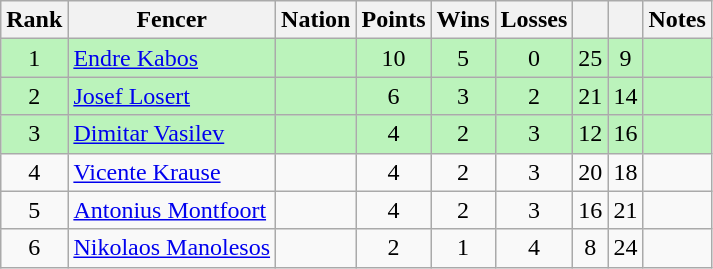<table class="wikitable sortable" style="text-align: center;">
<tr>
<th>Rank</th>
<th>Fencer</th>
<th>Nation</th>
<th>Points</th>
<th>Wins</th>
<th>Losses</th>
<th></th>
<th></th>
<th>Notes</th>
</tr>
<tr style="background:#bbf3bb;">
<td>1</td>
<td align=left><a href='#'>Endre Kabos</a></td>
<td align=left></td>
<td>10</td>
<td>5</td>
<td>0</td>
<td>25</td>
<td>9</td>
<td></td>
</tr>
<tr style="background:#bbf3bb;">
<td>2</td>
<td align=left><a href='#'>Josef Losert</a></td>
<td align=left></td>
<td>6</td>
<td>3</td>
<td>2</td>
<td>21</td>
<td>14</td>
<td></td>
</tr>
<tr style="background:#bbf3bb;">
<td>3</td>
<td align=left><a href='#'>Dimitar Vasilev</a></td>
<td align=left></td>
<td>4</td>
<td>2</td>
<td>3</td>
<td>12</td>
<td>16</td>
<td></td>
</tr>
<tr>
<td>4</td>
<td align=left><a href='#'>Vicente Krause</a></td>
<td align=left></td>
<td>4</td>
<td>2</td>
<td>3</td>
<td>20</td>
<td>18</td>
<td></td>
</tr>
<tr>
<td>5</td>
<td align=left><a href='#'>Antonius Montfoort</a></td>
<td align=left></td>
<td>4</td>
<td>2</td>
<td>3</td>
<td>16</td>
<td>21</td>
<td></td>
</tr>
<tr>
<td>6</td>
<td align=left><a href='#'>Nikolaos Manolesos</a></td>
<td align=left></td>
<td>2</td>
<td>1</td>
<td>4</td>
<td>8</td>
<td>24</td>
<td></td>
</tr>
</table>
